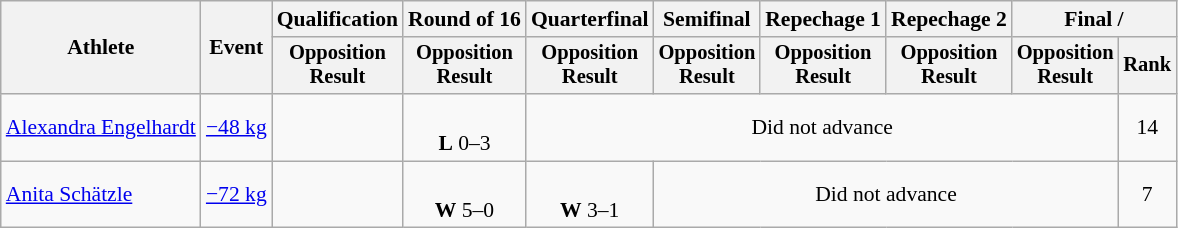<table class="wikitable" style="font-size:90%">
<tr>
<th rowspan="2">Athlete</th>
<th rowspan="2">Event</th>
<th>Qualification</th>
<th>Round of 16</th>
<th>Quarterfinal</th>
<th>Semifinal</th>
<th>Repechage 1</th>
<th>Repechage 2</th>
<th colspan=2>Final / </th>
</tr>
<tr style="font-size: 95%">
<th>Opposition<br>Result</th>
<th>Opposition<br>Result</th>
<th>Opposition<br>Result</th>
<th>Opposition<br>Result</th>
<th>Opposition<br>Result</th>
<th>Opposition<br>Result</th>
<th>Opposition<br>Result</th>
<th>Rank</th>
</tr>
<tr align=center>
<td align=left><a href='#'>Alexandra Engelhardt</a></td>
<td align=left><a href='#'>−48 kg</a></td>
<td></td>
<td><br><strong>L</strong> 0–3 <sup></sup></td>
<td colspan=5>Did not advance</td>
<td>14</td>
</tr>
<tr align=center>
<td align=left><a href='#'>Anita Schätzle</a></td>
<td align=left><a href='#'>−72 kg</a></td>
<td></td>
<td><br><strong>W</strong> 5–0 <sup></sup></td>
<td><br><strong>W</strong> 3–1 <sup></sup></td>
<td colspan=4>Did not advance</td>
<td>7</td>
</tr>
</table>
